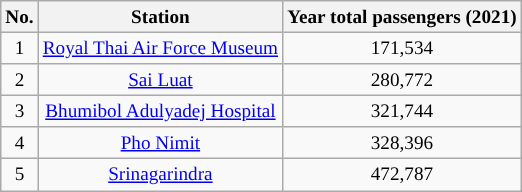<table class="wikitable" style="margin:auto;font-align:center;text-align:center;font-size:80%;">
<tr>
<th>No.</th>
<th>Station</th>
<th>Year total passengers (2021)</th>
</tr>
<tr>
<td>1</td>
<td><a href='#'>Royal Thai Air Force Museum</a></td>
<td>171,534</td>
</tr>
<tr>
<td>2</td>
<td><a href='#'>Sai Luat</a></td>
<td>280,772</td>
</tr>
<tr>
<td>3</td>
<td><a href='#'>Bhumibol Adulyadej Hospital</a></td>
<td>321,744</td>
</tr>
<tr>
<td>4</td>
<td><a href='#'>Pho Nimit</a></td>
<td>328,396</td>
</tr>
<tr>
<td>5</td>
<td><a href='#'>Srinagarindra</a></td>
<td>472,787</td>
</tr>
</table>
